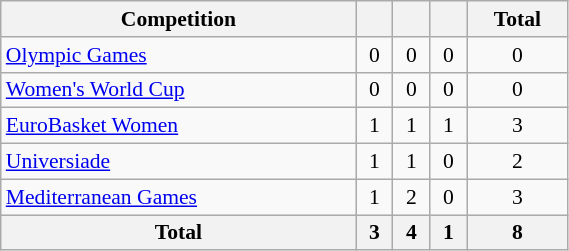<table class="wikitable" width=30% style="font-size:90%; text-align:center;">
<tr>
<th>Competition</th>
<th></th>
<th></th>
<th></th>
<th>Total</th>
</tr>
<tr>
<td align=left><a href='#'>Olympic Games</a></td>
<td>0</td>
<td>0</td>
<td>0</td>
<td>0</td>
</tr>
<tr>
<td align=left><a href='#'>Women's World Cup</a></td>
<td>0</td>
<td>0</td>
<td>0</td>
<td>0</td>
</tr>
<tr>
<td align=left><a href='#'>EuroBasket Women</a></td>
<td>1</td>
<td>1</td>
<td>1</td>
<td>3</td>
</tr>
<tr>
<td align=left><a href='#'>Universiade</a></td>
<td>1</td>
<td>1</td>
<td>0</td>
<td>2</td>
</tr>
<tr>
<td align=left><a href='#'>Mediterranean Games</a></td>
<td>1</td>
<td>2</td>
<td>0</td>
<td>3</td>
</tr>
<tr>
<th>Total</th>
<th>3</th>
<th>4</th>
<th>1</th>
<th>8</th>
</tr>
</table>
